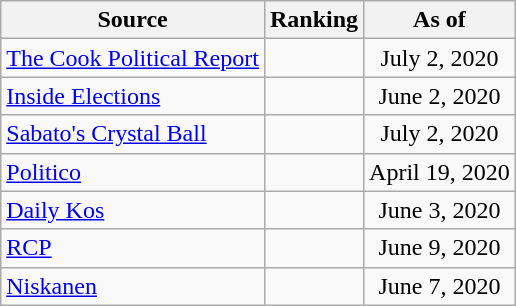<table class="wikitable" style="text-align:center">
<tr>
<th>Source</th>
<th>Ranking</th>
<th>As of</th>
</tr>
<tr>
<td align="left"><a href='#'>The Cook Political Report</a></td>
<td></td>
<td>July 2, 2020</td>
</tr>
<tr>
<td align="left"><a href='#'>Inside Elections</a></td>
<td></td>
<td>June 2, 2020</td>
</tr>
<tr>
<td align="left"><a href='#'>Sabato's Crystal Ball</a></td>
<td></td>
<td>July 2, 2020</td>
</tr>
<tr>
<td align="left"><a href='#'>Politico</a></td>
<td></td>
<td>April 19, 2020</td>
</tr>
<tr>
<td align="left"><a href='#'>Daily Kos</a></td>
<td></td>
<td>June 3, 2020</td>
</tr>
<tr>
<td align="left"><a href='#'>RCP</a></td>
<td></td>
<td>June 9, 2020</td>
</tr>
<tr>
<td align="left"><a href='#'>Niskanen</a></td>
<td></td>
<td>June 7, 2020</td>
</tr>
</table>
